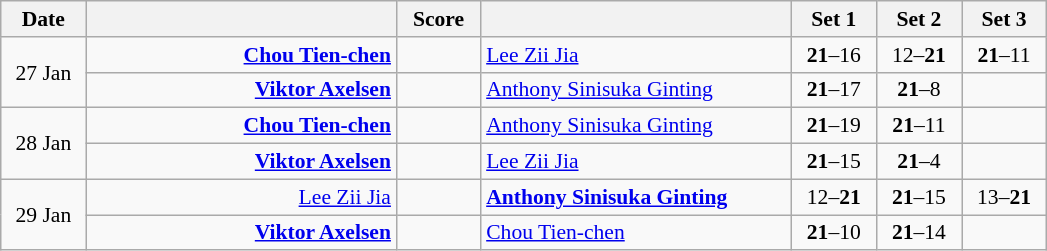<table class="wikitable" style="font-size:90%; text-align:center">
<tr>
<th width="50">Date</th>
<th width="200"></th>
<th width="50">Score</th>
<th width="200"></th>
<th width="50">Set 1</th>
<th width="50">Set 2</th>
<th width="50">Set 3</th>
</tr>
<tr>
<td rowspan="2">27 Jan</td>
<td align="right"><strong><a href='#'>Chou Tien-chen</a> </strong></td>
<td></td>
<td align="left"> <a href='#'>Lee Zii Jia</a></td>
<td><strong>21</strong>–16</td>
<td>12–<strong>21</strong></td>
<td><strong>21</strong>–11</td>
</tr>
<tr>
<td align="right"><strong><a href='#'>Viktor Axelsen</a> </strong></td>
<td></td>
<td align="left"> <a href='#'>Anthony Sinisuka Ginting</a></td>
<td><strong>21</strong>–17</td>
<td><strong>21</strong>–8</td>
<td></td>
</tr>
<tr>
<td rowspan="2">28 Jan</td>
<td align="right"><strong><a href='#'>Chou Tien-chen</a> </strong></td>
<td></td>
<td align="left"> <a href='#'>Anthony Sinisuka Ginting</a></td>
<td><strong>21</strong>–19</td>
<td><strong>21</strong>–11</td>
<td></td>
</tr>
<tr>
<td align="right"><strong><a href='#'>Viktor Axelsen</a> </strong></td>
<td></td>
<td align="left"> <a href='#'>Lee Zii Jia</a></td>
<td><strong>21</strong>–15</td>
<td><strong>21</strong>–4</td>
<td></td>
</tr>
<tr>
<td rowspan="2">29 Jan</td>
<td align="right"><a href='#'>Lee Zii Jia</a> </td>
<td></td>
<td align="left"><strong> <a href='#'>Anthony Sinisuka Ginting</a></strong></td>
<td>12–<strong>21</strong></td>
<td><strong>21</strong>–15</td>
<td>13–<strong>21</strong></td>
</tr>
<tr>
<td align="right"><strong><a href='#'>Viktor Axelsen</a> </strong></td>
<td></td>
<td align="left"> <a href='#'>Chou Tien-chen</a></td>
<td><strong>21</strong>–10</td>
<td><strong>21</strong>–14</td>
<td></td>
</tr>
</table>
